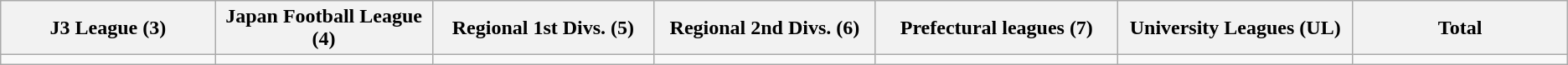<table class="wikitable">
<tr>
<th width="5%">J3 League (3)</th>
<th width="5%">Japan Football League (4)</th>
<th width="5%">Regional 1st Divs. (5)</th>
<th width="5%">Regional 2nd Divs. (6)</th>
<th width="5%">Prefectural leagues (7)</th>
<th width="5%">University Leagues (UL)</th>
<th width="5%">Total</th>
</tr>
<tr>
<td></td>
<td></td>
<td></td>
<td></td>
<td></td>
<td></td>
<td></td>
</tr>
</table>
